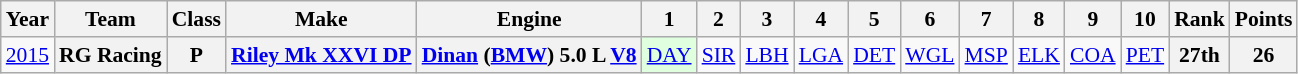<table class="wikitable" style="text-align:center; font-size:90%">
<tr>
<th>Year</th>
<th>Team</th>
<th>Class</th>
<th>Make</th>
<th>Engine</th>
<th>1</th>
<th>2</th>
<th>3</th>
<th>4</th>
<th>5</th>
<th>6</th>
<th>7</th>
<th>8</th>
<th>9</th>
<th>10</th>
<th>Rank</th>
<th>Points</th>
</tr>
<tr>
<td><a href='#'>2015</a></td>
<th>RG Racing</th>
<th>P</th>
<th><a href='#'>Riley Mk XXVI DP</a></th>
<th><a href='#'>Dinan</a> (<a href='#'>BMW</a>) 5.0 L <a href='#'>V8</a></th>
<td style="background:#dfffdf;"><a href='#'>DAY</a><br></td>
<td><a href='#'>SIR</a><br></td>
<td><a href='#'>LBH</a><br></td>
<td><a href='#'>LGA</a><br></td>
<td><a href='#'>DET</a><br></td>
<td><a href='#'>WGL</a><br></td>
<td><a href='#'>MSP</a><br></td>
<td><a href='#'>ELK</a><br></td>
<td><a href='#'>COA</a><br></td>
<td><a href='#'>PET</a><br></td>
<th>27th</th>
<th>26</th>
</tr>
</table>
